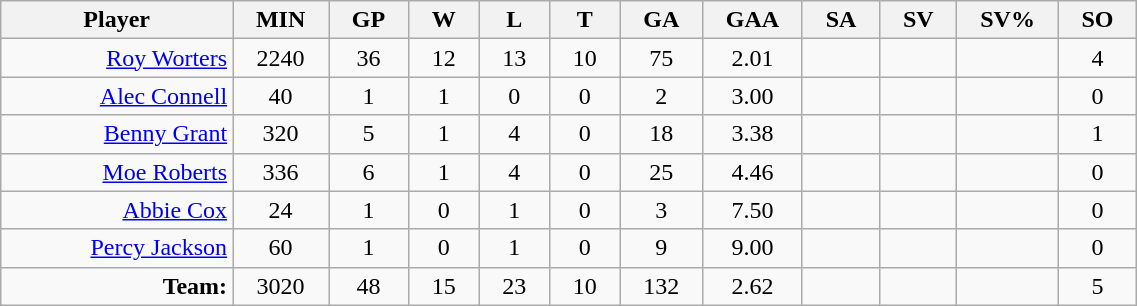<table class="wikitable sortable" width="60%">
<tr>
<th bgcolor="#DDDDFF" width="10%">Player</th>
<th width="3%" bgcolor="#DDDDFF">MIN</th>
<th width="3%" bgcolor="#DDDDFF">GP</th>
<th width="3%" bgcolor="#DDDDFF">W</th>
<th width="3%" bgcolor="#DDDDFF">L</th>
<th width="3%" bgcolor="#DDDDFF">T</th>
<th width="3%" bgcolor="#DDDDFF">GA</th>
<th width="3%" bgcolor="#DDDDFF">GAA</th>
<th width="3%" bgcolor="#DDDDFF">SA</th>
<th width="3%" bgcolor="#DDDDFF">SV</th>
<th width="3%" bgcolor="#DDDDFF">SV%</th>
<th width="3%" bgcolor="#DDDDFF">SO</th>
</tr>
<tr align="center">
<td align="right"><a href='#'>Roy Worters</a></td>
<td>2240</td>
<td>36</td>
<td>12</td>
<td>13</td>
<td>10</td>
<td>75</td>
<td>2.01</td>
<td></td>
<td></td>
<td></td>
<td>4</td>
</tr>
<tr align="center">
<td align="right"><a href='#'>Alec Connell</a></td>
<td>40</td>
<td>1</td>
<td>1</td>
<td>0</td>
<td>0</td>
<td>2</td>
<td>3.00</td>
<td></td>
<td></td>
<td></td>
<td>0</td>
</tr>
<tr align="center">
<td align="right"><a href='#'>Benny Grant</a></td>
<td>320</td>
<td>5</td>
<td>1</td>
<td>4</td>
<td>0</td>
<td>18</td>
<td>3.38</td>
<td></td>
<td></td>
<td></td>
<td>1</td>
</tr>
<tr align="center">
<td align="right"><a href='#'>Moe Roberts</a></td>
<td>336</td>
<td>6</td>
<td>1</td>
<td>4</td>
<td>0</td>
<td>25</td>
<td>4.46</td>
<td></td>
<td></td>
<td></td>
<td>0</td>
</tr>
<tr align="center">
<td align="right"><a href='#'>Abbie Cox</a></td>
<td>24</td>
<td>1</td>
<td>0</td>
<td>1</td>
<td>0</td>
<td>3</td>
<td>7.50</td>
<td></td>
<td></td>
<td></td>
<td>0</td>
</tr>
<tr align="center">
<td align="right"><a href='#'>Percy Jackson</a></td>
<td>60</td>
<td>1</td>
<td>0</td>
<td>1</td>
<td>0</td>
<td>9</td>
<td>9.00</td>
<td></td>
<td></td>
<td></td>
<td>0</td>
</tr>
<tr align="center">
<td align="right"><strong>Team:</strong></td>
<td>3020</td>
<td>48</td>
<td>15</td>
<td>23</td>
<td>10</td>
<td>132</td>
<td>2.62</td>
<td></td>
<td></td>
<td></td>
<td>5</td>
</tr>
</table>
